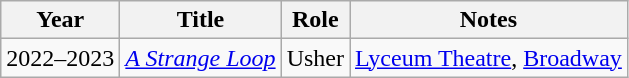<table class="wikitable sortable">
<tr>
<th>Year</th>
<th>Title</th>
<th>Role</th>
<th>Notes</th>
</tr>
<tr>
<td>2022–2023</td>
<td><em><a href='#'>A Strange Loop</a></em></td>
<td>Usher</td>
<td><a href='#'>Lyceum Theatre</a>, <a href='#'>Broadway</a></td>
</tr>
</table>
